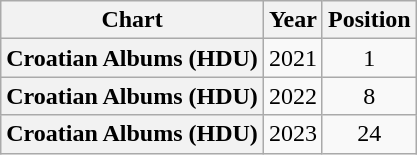<table class="wikitable plainrowheaders">
<tr>
<th scope="col">Chart</th>
<th scope="col">Year</th>
<th scope="col">Position</th>
</tr>
<tr>
<th scope="row">Croatian Albums (HDU)</th>
<td>2021</td>
<td align="center">1</td>
</tr>
<tr>
<th scope="row">Croatian Albums (HDU)</th>
<td>2022</td>
<td align="center">8</td>
</tr>
<tr>
<th scope="row">Croatian Albums (HDU)</th>
<td>2023</td>
<td align="center">24</td>
</tr>
</table>
